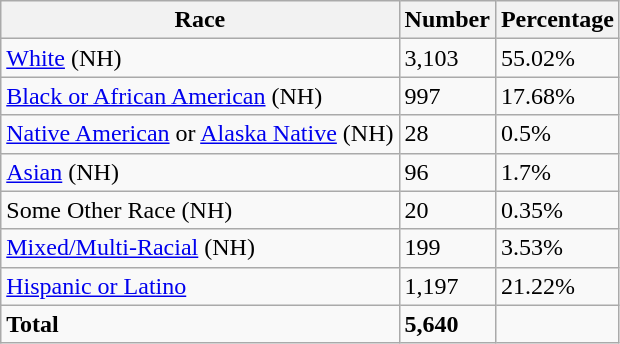<table class="wikitable">
<tr>
<th>Race</th>
<th>Number</th>
<th>Percentage</th>
</tr>
<tr>
<td><a href='#'>White</a> (NH)</td>
<td>3,103</td>
<td>55.02%</td>
</tr>
<tr>
<td><a href='#'>Black or African American</a> (NH)</td>
<td>997</td>
<td>17.68%</td>
</tr>
<tr>
<td><a href='#'>Native American</a> or <a href='#'>Alaska Native</a> (NH)</td>
<td>28</td>
<td>0.5%</td>
</tr>
<tr>
<td><a href='#'>Asian</a> (NH)</td>
<td>96</td>
<td>1.7%</td>
</tr>
<tr>
<td>Some Other Race (NH)</td>
<td>20</td>
<td>0.35%</td>
</tr>
<tr>
<td><a href='#'>Mixed/Multi-Racial</a> (NH)</td>
<td>199</td>
<td>3.53%</td>
</tr>
<tr>
<td><a href='#'>Hispanic or Latino</a></td>
<td>1,197</td>
<td>21.22%</td>
</tr>
<tr>
<td><strong>Total</strong></td>
<td><strong>5,640</strong></td>
<td></td>
</tr>
</table>
